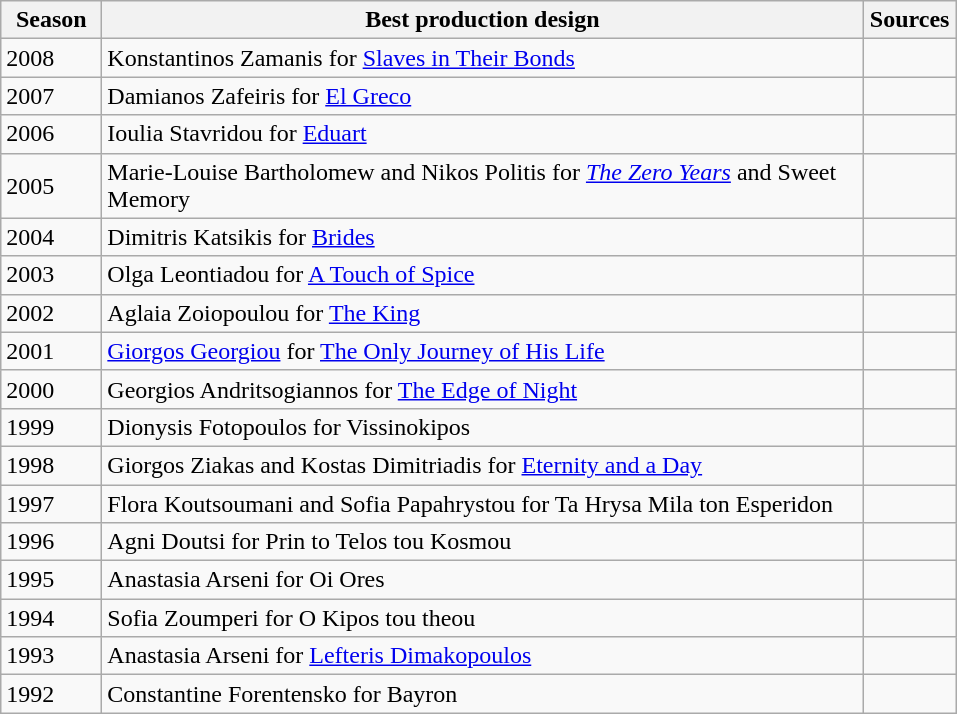<table class="wikitable" style="margin-right: 0;">
<tr text-align:center;">
<th style="width:60px;">Season</th>
<th style="width:500px;">Best production design</th>
<th style="width:55px;">Sources</th>
</tr>
<tr>
<td>2008</td>
<td>Konstantinos Zamanis for <a href='#'>Slaves in Their Bonds</a></td>
<td></td>
</tr>
<tr>
<td>2007</td>
<td>Damianos Zafeiris for <a href='#'>El Greco</a></td>
<td></td>
</tr>
<tr>
<td>2006</td>
<td>Ioulia Stavridou for <a href='#'>Eduart</a></td>
<td></td>
</tr>
<tr>
<td>2005</td>
<td>Marie-Louise Bartholomew and Nikos Politis for <em><a href='#'>The Zero Years</a></em> and Sweet Memory</td>
<td></td>
</tr>
<tr>
<td>2004</td>
<td>Dimitris Katsikis for <a href='#'>Brides</a></td>
<td></td>
</tr>
<tr>
<td>2003</td>
<td>Olga Leontiadou for <a href='#'>A Touch of Spice</a></td>
<td></td>
</tr>
<tr>
<td>2002</td>
<td>Aglaia Zoiopoulou for <a href='#'>The King</a></td>
<td></td>
</tr>
<tr>
<td>2001</td>
<td><a href='#'>Giorgos Georgiou</a> for <a href='#'>The Only Journey of His Life</a></td>
<td></td>
</tr>
<tr>
<td>2000</td>
<td>Georgios Andritsogiannos for <a href='#'>The Edge of Night</a></td>
<td></td>
</tr>
<tr>
<td>1999</td>
<td>Dionysis Fotopoulos for Vissinokipos</td>
<td></td>
</tr>
<tr>
<td>1998</td>
<td>Giorgos Ziakas and Kostas Dimitriadis for <a href='#'>Eternity and a Day</a></td>
<td></td>
</tr>
<tr>
<td>1997</td>
<td>Flora Koutsoumani and Sofia Papahrystou for Ta Hrysa Mila ton Esperidon</td>
<td></td>
</tr>
<tr>
<td>1996</td>
<td>Agni Doutsi for Prin to Telos tou Kosmou</td>
<td></td>
</tr>
<tr>
<td>1995</td>
<td>Anastasia Arseni for Oi Ores</td>
<td></td>
</tr>
<tr>
<td>1994</td>
<td>Sofia Zoumperi for O Kipos tou theou</td>
<td></td>
</tr>
<tr>
<td>1993</td>
<td>Anastasia Arseni for <a href='#'>Lefteris Dimakopoulos</a></td>
<td></td>
</tr>
<tr>
<td>1992</td>
<td>Constantine Forentensko for Bayron</td>
<td></td>
</tr>
</table>
